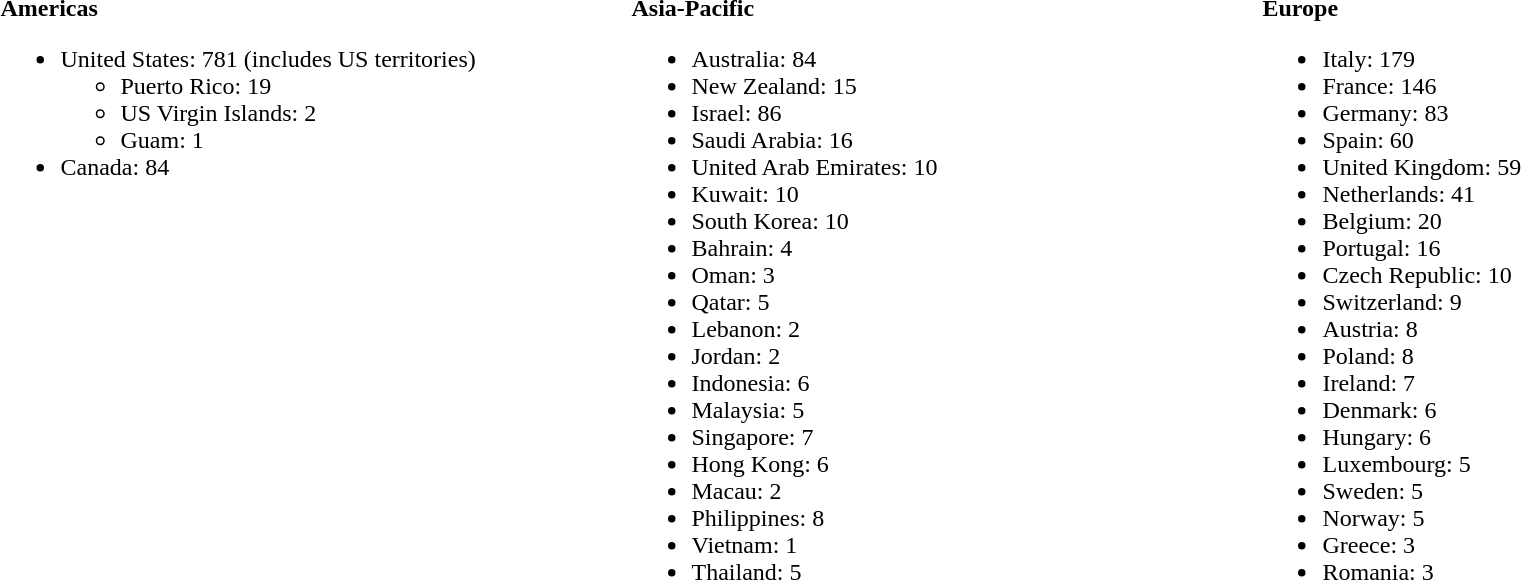<table>
<tr>
<td style="width:15%; vertical-align:top; text-align:left;"><br><strong>Americas</strong><ul><li>United States: 781 (includes US territories)<ul><li>Puerto Rico: 19</li><li>US Virgin Islands: 2</li><li>Guam: 1</li></ul></li><li>Canada: 84</li></ul></td>
<td style="width:15%; vertical-align:top; text-align:left;"><br><strong>Asia-Pacific</strong><ul><li>Australia: 84</li><li>New Zealand: 15</li><li>Israel: 86</li><li>Saudi Arabia: 16</li><li>United Arab Emirates: 10</li><li>Kuwait: 10</li><li>South Korea: 10</li><li>Bahrain: 4</li><li>Oman: 3</li><li>Qatar: 5</li><li>Lebanon: 2</li><li>Jordan: 2</li><li>Indonesia: 6</li><li>Malaysia: 5</li><li>Singapore: 7</li><li>Hong Kong: 6</li><li>Macau: 2</li><li>Philippines: 8</li><li>Vietnam: 1</li><li>Thailand: 5</li></ul></td>
<td style="width:15%; vertical-align:top; text-align:left;"><br><strong>Europe</strong><ul><li>Italy: 179</li><li>France: 146</li><li>Germany: 83</li><li>Spain: 60</li><li>United Kingdom: 59</li><li>Netherlands: 41</li><li>Belgium: 20</li><li>Portugal: 16</li><li>Czech Republic: 10</li><li>Switzerland: 9</li><li>Austria: 8</li><li>Poland: 8</li><li>Ireland: 7</li><li>Denmark: 6</li><li>Hungary: 6</li><li>Luxembourg: 5</li><li>Sweden: 5</li><li>Norway: 5</li><li>Greece: 3</li><li>Romania: 3</li></ul></td>
</tr>
</table>
